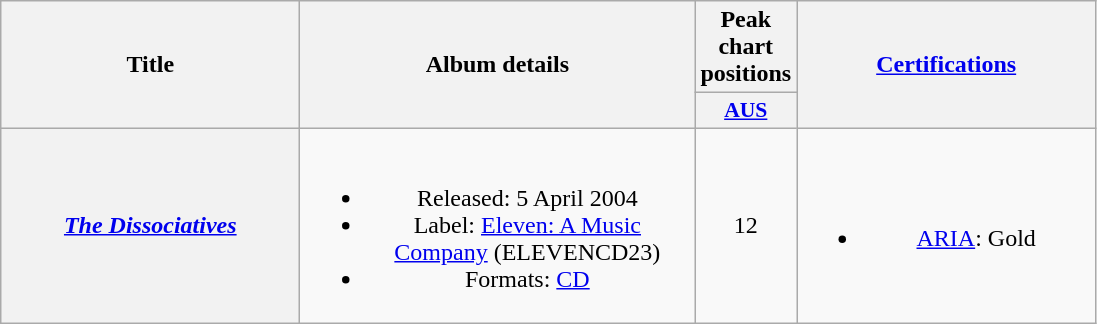<table class="wikitable plainrowheaders" style="text-align:center;" border="1">
<tr>
<th scope="col" rowspan="2" style="width:12em;">Title</th>
<th scope="col" rowspan="2" style="width:16em;">Album details</th>
<th scope="col" colspan="1">Peak chart positions</th>
<th scope="col" rowspan="2" style="width:12em;"><a href='#'>Certifications</a></th>
</tr>
<tr>
<th scope="col" style="width:3em;font-size:90%;"><a href='#'>AUS</a><br></th>
</tr>
<tr>
<th scope="row"><em><a href='#'>The Dissociatives</a></em></th>
<td><br><ul><li>Released: 5 April 2004</li><li>Label: <a href='#'>Eleven: A Music Company</a> (ELEVENCD23)</li><li>Formats: <a href='#'>CD</a></li></ul></td>
<td>12</td>
<td><br><ul><li><a href='#'>ARIA</a>: Gold</li></ul></td>
</tr>
</table>
